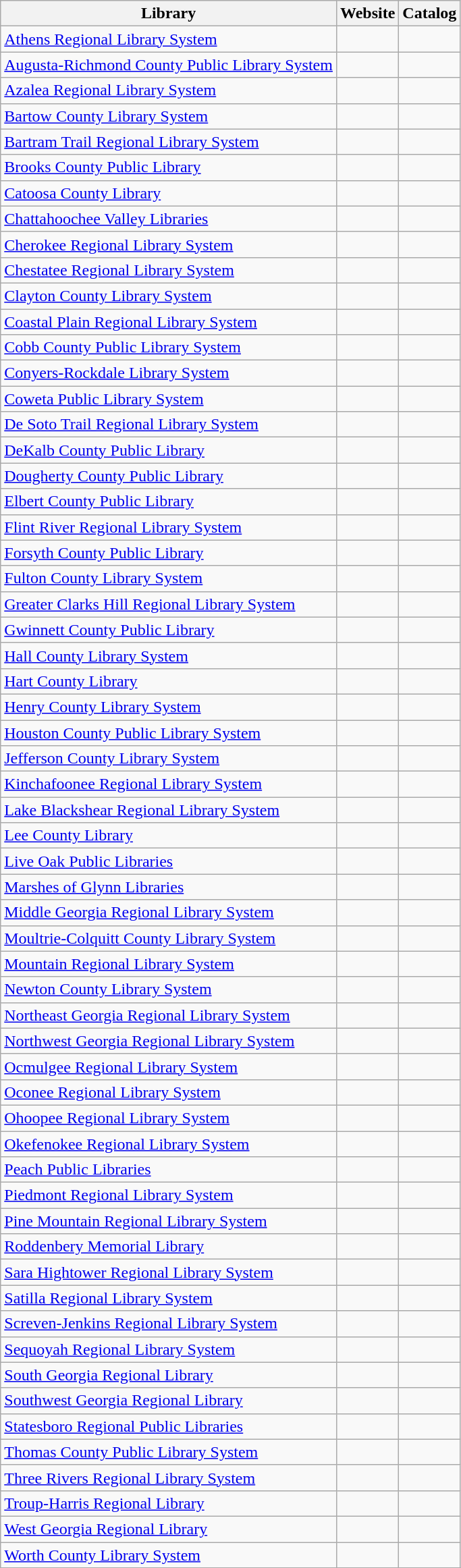<table class="wikitable sortable">
<tr>
<th>Library</th>
<th>Website</th>
<th>Catalog</th>
</tr>
<tr>
<td><a href='#'>Athens Regional Library System</a></td>
<td></td>
<td></td>
</tr>
<tr>
<td><a href='#'>Augusta-Richmond County Public Library System</a></td>
<td></td>
<td></td>
</tr>
<tr>
<td><a href='#'>Azalea Regional Library System</a></td>
<td></td>
<td></td>
</tr>
<tr>
<td><a href='#'>Bartow County Library System</a></td>
<td></td>
<td></td>
</tr>
<tr>
<td><a href='#'>Bartram Trail Regional Library System</a></td>
<td></td>
<td></td>
</tr>
<tr>
<td><a href='#'>Brooks County Public Library</a></td>
<td></td>
<td></td>
</tr>
<tr>
<td><a href='#'>Catoosa County Library</a></td>
<td></td>
<td></td>
</tr>
<tr>
<td><a href='#'>Chattahoochee Valley Libraries</a></td>
<td></td>
<td></td>
</tr>
<tr>
<td><a href='#'>Cherokee Regional Library System</a></td>
<td></td>
<td></td>
</tr>
<tr>
<td><a href='#'>Chestatee Regional Library System</a></td>
<td></td>
<td></td>
</tr>
<tr>
<td><a href='#'>Clayton County Library System</a></td>
<td></td>
<td></td>
</tr>
<tr>
<td><a href='#'>Coastal Plain Regional Library System</a></td>
<td></td>
<td></td>
</tr>
<tr>
<td><a href='#'>Cobb County Public Library System</a></td>
<td></td>
<td></td>
</tr>
<tr>
<td><a href='#'>Conyers-Rockdale Library System</a></td>
<td></td>
<td></td>
</tr>
<tr>
<td><a href='#'>Coweta Public Library System</a></td>
<td></td>
<td></td>
</tr>
<tr>
<td><a href='#'>De Soto Trail Regional Library System</a></td>
<td></td>
<td></td>
</tr>
<tr>
<td><a href='#'>DeKalb County Public Library</a></td>
<td></td>
<td></td>
</tr>
<tr>
<td><a href='#'>Dougherty County Public Library</a></td>
<td></td>
<td></td>
</tr>
<tr>
<td><a href='#'>Elbert County Public Library</a></td>
<td></td>
<td></td>
</tr>
<tr>
<td><a href='#'>Flint River Regional Library System</a></td>
<td></td>
<td></td>
</tr>
<tr>
<td><a href='#'>Forsyth County Public Library</a></td>
<td></td>
<td></td>
</tr>
<tr>
<td><a href='#'>Fulton County Library System</a></td>
<td></td>
<td></td>
</tr>
<tr>
<td><a href='#'>Greater Clarks Hill Regional Library System</a></td>
<td></td>
<td></td>
</tr>
<tr>
<td><a href='#'>Gwinnett County Public Library</a></td>
<td></td>
<td></td>
</tr>
<tr>
<td><a href='#'>Hall County Library System</a></td>
<td></td>
<td></td>
</tr>
<tr>
<td><a href='#'>Hart County Library</a></td>
<td></td>
<td></td>
</tr>
<tr>
<td><a href='#'>Henry County Library System</a></td>
<td></td>
<td></td>
</tr>
<tr>
<td><a href='#'>Houston County Public Library System</a></td>
<td></td>
<td></td>
</tr>
<tr>
<td><a href='#'>Jefferson County Library System</a></td>
<td></td>
<td></td>
</tr>
<tr>
<td><a href='#'>Kinchafoonee Regional Library System</a></td>
<td></td>
<td></td>
</tr>
<tr>
<td><a href='#'>Lake Blackshear Regional Library System</a></td>
<td></td>
<td></td>
</tr>
<tr>
<td><a href='#'>Lee County Library</a></td>
<td></td>
<td></td>
</tr>
<tr>
<td><a href='#'>Live Oak Public Libraries</a></td>
<td></td>
<td></td>
</tr>
<tr>
<td><a href='#'>Marshes of Glynn Libraries</a></td>
<td></td>
<td></td>
</tr>
<tr>
<td><a href='#'>Middle Georgia Regional Library System</a></td>
<td></td>
<td></td>
</tr>
<tr>
<td><a href='#'>Moultrie-Colquitt County Library System</a></td>
<td></td>
<td></td>
</tr>
<tr>
<td><a href='#'>Mountain Regional Library System</a></td>
<td></td>
<td></td>
</tr>
<tr>
<td><a href='#'>Newton County Library System</a></td>
<td></td>
<td></td>
</tr>
<tr>
<td><a href='#'>Northeast Georgia Regional Library System</a></td>
<td></td>
<td></td>
</tr>
<tr>
<td><a href='#'>Northwest Georgia Regional Library System</a></td>
<td></td>
<td></td>
</tr>
<tr>
<td><a href='#'>Ocmulgee Regional Library System</a></td>
<td></td>
<td></td>
</tr>
<tr>
<td><a href='#'>Oconee Regional Library System</a></td>
<td></td>
<td></td>
</tr>
<tr>
<td><a href='#'>Ohoopee Regional Library System</a></td>
<td></td>
<td></td>
</tr>
<tr>
<td><a href='#'>Okefenokee Regional Library System</a></td>
<td></td>
<td></td>
</tr>
<tr>
<td><a href='#'>Peach Public Libraries</a></td>
<td></td>
<td></td>
</tr>
<tr>
<td><a href='#'>Piedmont Regional Library System</a></td>
<td></td>
<td></td>
</tr>
<tr>
<td><a href='#'>Pine Mountain Regional Library System</a></td>
<td></td>
<td></td>
</tr>
<tr>
<td><a href='#'>Roddenbery Memorial Library</a></td>
<td></td>
<td></td>
</tr>
<tr>
<td><a href='#'>Sara Hightower Regional Library System</a></td>
<td></td>
<td></td>
</tr>
<tr>
<td><a href='#'>Satilla Regional Library System</a></td>
<td></td>
<td></td>
</tr>
<tr>
<td><a href='#'>Screven-Jenkins Regional Library System</a></td>
<td></td>
<td></td>
</tr>
<tr>
<td><a href='#'>Sequoyah Regional Library System</a></td>
<td></td>
<td></td>
</tr>
<tr>
<td><a href='#'>South Georgia Regional Library</a></td>
<td></td>
<td></td>
</tr>
<tr>
<td><a href='#'>Southwest Georgia Regional Library</a></td>
<td></td>
<td></td>
</tr>
<tr>
<td><a href='#'>Statesboro Regional Public Libraries</a></td>
<td></td>
<td></td>
</tr>
<tr>
<td><a href='#'>Thomas County Public Library System</a></td>
<td></td>
<td></td>
</tr>
<tr>
<td><a href='#'>Three Rivers Regional Library System</a></td>
<td></td>
<td></td>
</tr>
<tr>
<td><a href='#'>Troup-Harris Regional Library</a></td>
<td></td>
<td></td>
</tr>
<tr>
<td><a href='#'>West Georgia Regional Library</a></td>
<td></td>
<td></td>
</tr>
<tr>
<td><a href='#'>Worth County Library System</a></td>
<td></td>
<td></td>
</tr>
<tr>
</tr>
</table>
